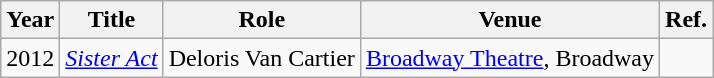<table class="wikitable unsortable">
<tr>
<th>Year</th>
<th>Title</th>
<th>Role</th>
<th>Venue</th>
<th>Ref.</th>
</tr>
<tr>
<td>2012</td>
<td><em><a href='#'>Sister Act</a></em></td>
<td>Deloris Van Cartier</td>
<td><a href='#'>Broadway Theatre</a>, Broadway</td>
<td></td>
</tr>
</table>
